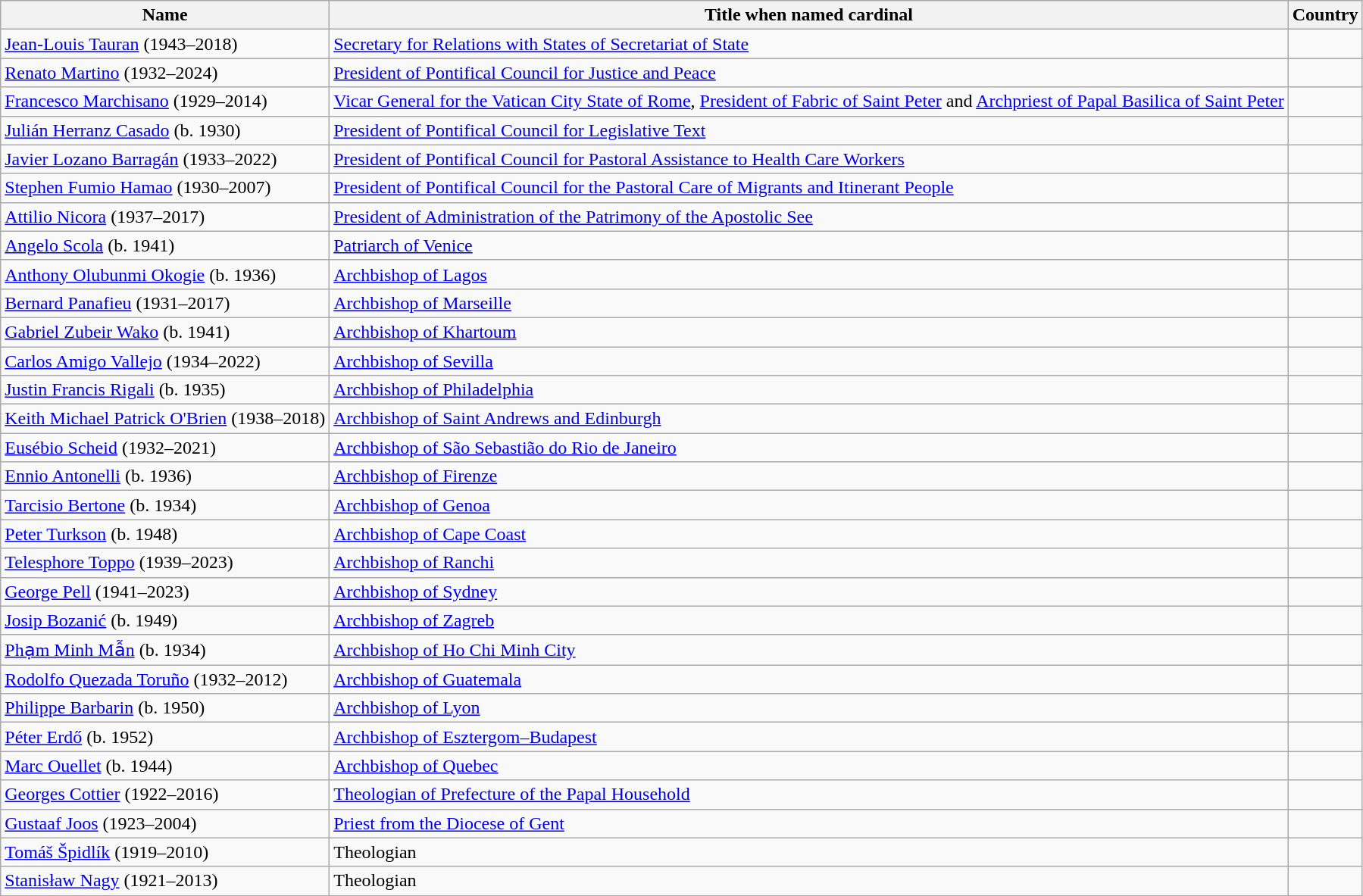<table class="wikitable sortable">
<tr>
<th>Name</th>
<th>Title when named cardinal</th>
<th>Country</th>
</tr>
<tr>
<td><a href='#'>Jean-Louis Tauran</a> (1943–2018)</td>
<td><a href='#'>Secretary for Relations with States of Secretariat of State</a></td>
<td></td>
</tr>
<tr>
<td><a href='#'>Renato Martino</a> (1932–2024)</td>
<td><a href='#'>President of Pontifical Council for Justice and Peace</a></td>
<td></td>
</tr>
<tr>
<td><a href='#'>Francesco Marchisano</a> (1929–2014)</td>
<td><a href='#'>Vicar General for the Vatican City State of Rome</a>, <a href='#'>President of Fabric of Saint Peter</a> and <a href='#'>Archpriest of Papal Basilica of Saint Peter</a></td>
<td></td>
</tr>
<tr>
<td><a href='#'>Julián Herranz Casado</a> (b. 1930)</td>
<td><a href='#'>President of Pontifical Council for Legislative Text</a></td>
<td></td>
</tr>
<tr>
<td><a href='#'>Javier Lozano Barragán</a> (1933–2022)</td>
<td><a href='#'>President of Pontifical Council for Pastoral Assistance to Health Care Workers</a></td>
<td></td>
</tr>
<tr>
<td><a href='#'>Stephen Fumio Hamao</a> (1930–2007)</td>
<td><a href='#'>President of Pontifical Council for the Pastoral Care of Migrants and Itinerant People</a></td>
<td></td>
</tr>
<tr>
<td><a href='#'>Attilio Nicora</a> (1937–2017)</td>
<td><a href='#'>President of Administration of the Patrimony of the Apostolic See</a></td>
<td></td>
</tr>
<tr>
<td><a href='#'>Angelo Scola</a> (b. 1941)</td>
<td><a href='#'>Patriarch of Venice</a></td>
<td></td>
</tr>
<tr>
<td><a href='#'>Anthony Olubunmi Okogie</a> (b. 1936)</td>
<td><a href='#'>Archbishop of Lagos</a></td>
<td></td>
</tr>
<tr>
<td><a href='#'>Bernard Panafieu</a> (1931–2017)</td>
<td><a href='#'>Archbishop of Marseille</a></td>
<td></td>
</tr>
<tr>
<td><a href='#'>Gabriel Zubeir Wako</a> (b. 1941)</td>
<td><a href='#'>Archbishop of Khartoum</a></td>
<td></td>
</tr>
<tr>
<td><a href='#'>Carlos Amigo Vallejo</a> (1934–2022)</td>
<td><a href='#'>Archbishop of Sevilla</a></td>
<td></td>
</tr>
<tr>
<td><a href='#'>Justin Francis Rigali</a> (b. 1935)</td>
<td><a href='#'>Archbishop of Philadelphia</a></td>
<td></td>
</tr>
<tr>
<td><a href='#'>Keith Michael Patrick O'Brien</a> (1938–2018)</td>
<td><a href='#'>Archbishop of Saint Andrews and Edinburgh</a></td>
<td></td>
</tr>
<tr>
<td><a href='#'>Eusébio Scheid</a> (1932–2021)</td>
<td><a href='#'>Archbishop of São Sebastião do Rio de Janeiro</a></td>
<td></td>
</tr>
<tr>
<td><a href='#'>Ennio Antonelli</a> (b. 1936)</td>
<td><a href='#'>Archbishop of Firenze</a></td>
<td></td>
</tr>
<tr>
<td><a href='#'>Tarcisio Bertone</a> (b. 1934)</td>
<td><a href='#'>Archbishop of Genoa</a></td>
<td></td>
</tr>
<tr>
<td><a href='#'>Peter Turkson</a> (b. 1948)</td>
<td><a href='#'>Archbishop of Cape Coast</a></td>
<td></td>
</tr>
<tr>
<td><a href='#'>Telesphore Toppo</a> (1939–2023)</td>
<td><a href='#'>Archbishop of Ranchi</a></td>
<td></td>
</tr>
<tr>
<td><a href='#'>George Pell</a> (1941–2023)</td>
<td><a href='#'>Archbishop of Sydney</a></td>
<td></td>
</tr>
<tr>
<td><a href='#'>Josip Bozanić</a> (b. 1949)</td>
<td><a href='#'>Archbishop of Zagreb</a></td>
<td></td>
</tr>
<tr>
<td><a href='#'>Phạm Minh Mẫn</a> (b. 1934)</td>
<td><a href='#'>Archbishop of Ho Chi Minh City</a></td>
<td></td>
</tr>
<tr>
<td><a href='#'>Rodolfo Quezada Toruño</a> (1932–2012)</td>
<td><a href='#'>Archbishop of Guatemala</a></td>
<td></td>
</tr>
<tr>
<td><a href='#'>Philippe Barbarin</a> (b. 1950)</td>
<td><a href='#'>Archbishop of Lyon</a></td>
<td></td>
</tr>
<tr>
<td><a href='#'>Péter Erdő</a> (b. 1952)</td>
<td><a href='#'>Archbishop of Esztergom–Budapest</a></td>
<td></td>
</tr>
<tr>
<td><a href='#'>Marc Ouellet</a> (b. 1944)</td>
<td><a href='#'>Archbishop of Quebec</a></td>
<td></td>
</tr>
<tr>
<td><a href='#'>Georges Cottier</a> (1922–2016)</td>
<td><a href='#'>Theologian of Prefecture of the Papal Household</a></td>
<td></td>
</tr>
<tr>
<td><a href='#'>Gustaaf Joos</a> (1923–2004)</td>
<td><a href='#'>Priest from the Diocese of Gent</a></td>
<td></td>
</tr>
<tr>
<td><a href='#'>Tomáš Špidlík</a> (1919–2010)</td>
<td>Theologian</td>
<td></td>
</tr>
<tr>
<td><a href='#'>Stanisław Nagy</a> (1921–2013)</td>
<td>Theologian</td>
<td></td>
</tr>
</table>
